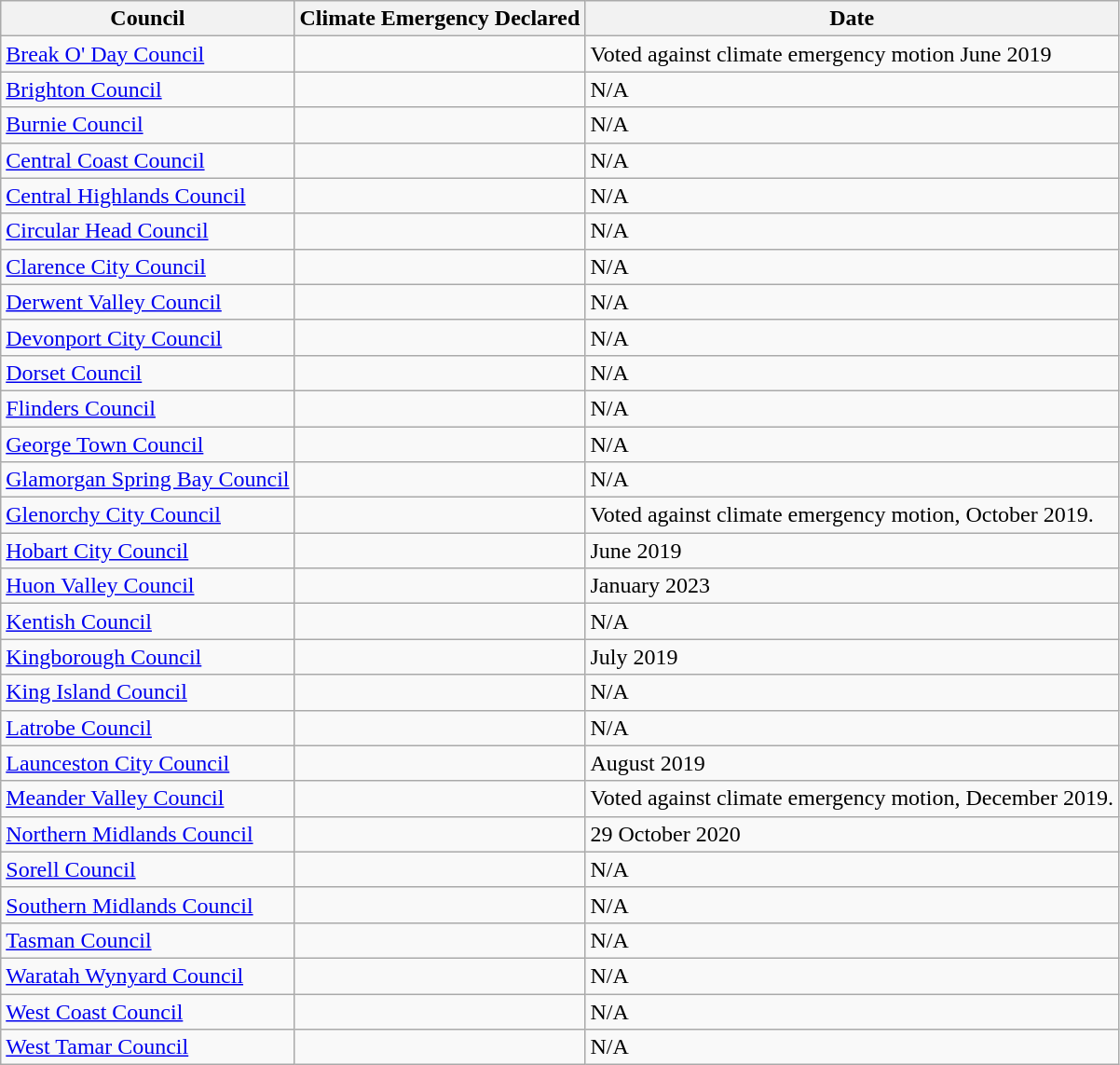<table class="wikitable sortable">
<tr>
<th>Council</th>
<th>Climate Emergency Declared</th>
<th>Date</th>
</tr>
<tr>
<td><a href='#'>Break O' Day Council</a></td>
<td></td>
<td>Voted against climate emergency motion June 2019</td>
</tr>
<tr>
<td><a href='#'>Brighton Council</a></td>
<td></td>
<td>N/A</td>
</tr>
<tr>
<td><a href='#'>Burnie Council</a></td>
<td></td>
<td>N/A</td>
</tr>
<tr>
<td><a href='#'>Central Coast Council</a></td>
<td></td>
<td>N/A</td>
</tr>
<tr>
<td><a href='#'>Central Highlands Council</a></td>
<td></td>
<td>N/A</td>
</tr>
<tr>
<td><a href='#'>Circular Head Council</a></td>
<td></td>
<td>N/A</td>
</tr>
<tr>
<td><a href='#'>Clarence City Council</a></td>
<td></td>
<td>N/A</td>
</tr>
<tr>
<td><a href='#'>Derwent Valley Council</a></td>
<td></td>
<td>N/A</td>
</tr>
<tr>
<td><a href='#'>Devonport City Council</a></td>
<td></td>
<td>N/A</td>
</tr>
<tr>
<td><a href='#'>Dorset Council</a></td>
<td></td>
<td>N/A</td>
</tr>
<tr>
<td><a href='#'>Flinders Council</a></td>
<td></td>
<td>N/A</td>
</tr>
<tr>
<td><a href='#'>George Town Council</a></td>
<td></td>
<td>N/A</td>
</tr>
<tr>
<td><a href='#'>Glamorgan Spring Bay Council</a></td>
<td></td>
<td>N/A</td>
</tr>
<tr>
<td><a href='#'>Glenorchy City Council</a></td>
<td></td>
<td>Voted against climate emergency motion, October 2019.</td>
</tr>
<tr>
<td><a href='#'>Hobart City Council</a></td>
<td></td>
<td>June 2019</td>
</tr>
<tr>
<td><a href='#'>Huon Valley Council</a></td>
<td></td>
<td>January 2023 </td>
</tr>
<tr>
<td><a href='#'>Kentish Council</a></td>
<td></td>
<td>N/A</td>
</tr>
<tr>
<td><a href='#'>Kingborough Council</a></td>
<td></td>
<td>July 2019</td>
</tr>
<tr>
<td><a href='#'>King Island Council</a></td>
<td></td>
<td>N/A</td>
</tr>
<tr>
<td><a href='#'>Latrobe Council</a></td>
<td></td>
<td>N/A</td>
</tr>
<tr>
<td><a href='#'>Launceston City Council</a></td>
<td></td>
<td>August 2019</td>
</tr>
<tr>
<td><a href='#'>Meander Valley Council</a></td>
<td></td>
<td>Voted against climate emergency motion, December 2019.</td>
</tr>
<tr>
<td><a href='#'>Northern Midlands Council</a></td>
<td></td>
<td>29 October 2020</td>
</tr>
<tr>
<td><a href='#'>Sorell Council</a></td>
<td></td>
<td>N/A</td>
</tr>
<tr>
<td><a href='#'>Southern Midlands Council</a></td>
<td></td>
<td>N/A</td>
</tr>
<tr>
<td><a href='#'>Tasman Council</a></td>
<td></td>
<td>N/A</td>
</tr>
<tr>
<td><a href='#'>Waratah Wynyard Council</a></td>
<td></td>
<td>N/A</td>
</tr>
<tr>
<td><a href='#'>West Coast Council</a></td>
<td></td>
<td>N/A</td>
</tr>
<tr>
<td><a href='#'>West Tamar Council</a></td>
<td></td>
<td>N/A</td>
</tr>
</table>
